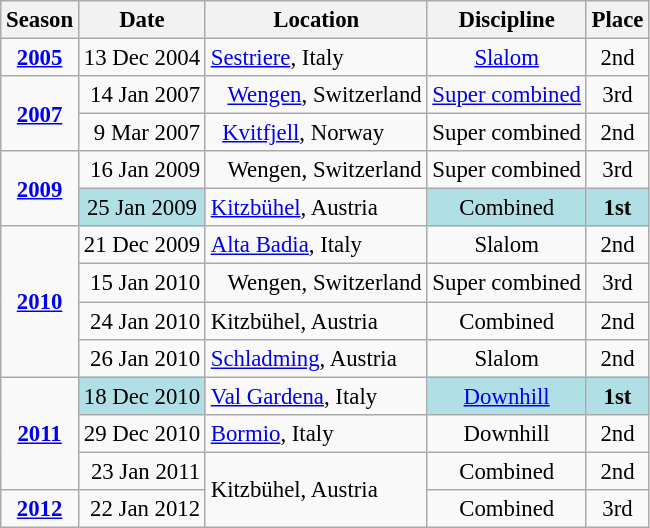<table class="wikitable" style="text-align:center; font-size:95%;">
<tr>
<th>Season</th>
<th>Date</th>
<th>Location</th>
<th>Discipline</th>
<th>Place</th>
</tr>
<tr>
<td><strong><a href='#'>2005</a></strong></td>
<td style="text-align:right;">13 Dec 2004</td>
<td style="text-align:left;"> <a href='#'>Sestriere</a>, Italy</td>
<td><a href='#'>Slalom</a></td>
<td>2nd</td>
</tr>
<tr>
<td rowspan="2"><strong><a href='#'>2007</a></strong></td>
<td style="text-align:right;">14 Jan 2007</td>
<td style="text-align:left;">   <a href='#'>Wengen</a>, Switzerland</td>
<td><a href='#'>Super combined</a></td>
<td>3rd</td>
</tr>
<tr>
<td style="text-align:right;">9 Mar 2007</td>
<td style="text-align:left;">  <a href='#'>Kvitfjell</a>, Norway</td>
<td>Super combined</td>
<td>2nd</td>
</tr>
<tr>
<td rowspan="2"><strong><a href='#'>2009</a></strong></td>
<td style="text-align:right;">16 Jan 2009</td>
<td style="text-align:left;">   Wengen, Switzerland</td>
<td>Super combined</td>
<td>3rd</td>
</tr>
<tr>
<td align=right; bgcolor="#BOEOE6">25 Jan 2009</td>
<td style="text-align:left;"> <a href='#'>Kitzbühel</a>, Austria</td>
<td bgcolor="#BOEOE6">Combined</td>
<td bgcolor="#BOEOE6"><strong>1st</strong></td>
</tr>
<tr>
<td rowspan="4"><strong><a href='#'>2010</a></strong></td>
<td style="text-align:right;">21 Dec 2009</td>
<td style="text-align:left;"> <a href='#'>Alta Badia</a>, Italy</td>
<td>Slalom</td>
<td>2nd</td>
</tr>
<tr>
<td style="text-align:right;">15 Jan 2010</td>
<td style="text-align:left;">   Wengen, Switzerland</td>
<td>Super combined</td>
<td>3rd</td>
</tr>
<tr>
<td style="text-align:right;">24 Jan 2010</td>
<td style="text-align:left;"> Kitzbühel, Austria</td>
<td>Combined</td>
<td>2nd</td>
</tr>
<tr>
<td style="text-align:right;">26 Jan 2010</td>
<td style="text-align:left;"> <a href='#'>Schladming</a>, Austria</td>
<td>Slalom</td>
<td>2nd</td>
</tr>
<tr>
<td rowspan="3"><strong><a href='#'>2011</a></strong></td>
<td style=text-align:right; bgcolor="#BOEOE6">18 Dec 2010</td>
<td style="text-align:left;"> <a href='#'>Val Gardena</a>, Italy</td>
<td bgcolor="#BOEOE6"><a href='#'>Downhill</a></td>
<td bgcolor="#BOEOE6"><strong>1st</strong></td>
</tr>
<tr>
<td style="text-align:right;">29 Dec 2010</td>
<td style="text-align:left;"> <a href='#'>Bormio</a>, Italy</td>
<td>Downhill</td>
<td>2nd</td>
</tr>
<tr>
<td style="text-align:right;">23 Jan 2011</td>
<td style="text-align:left;" rowspan=2> Kitzbühel, Austria</td>
<td>Combined</td>
<td>2nd</td>
</tr>
<tr>
<td><strong><a href='#'>2012</a></strong></td>
<td style="text-align:right;">22 Jan 2012</td>
<td>Combined</td>
<td>3rd</td>
</tr>
</table>
